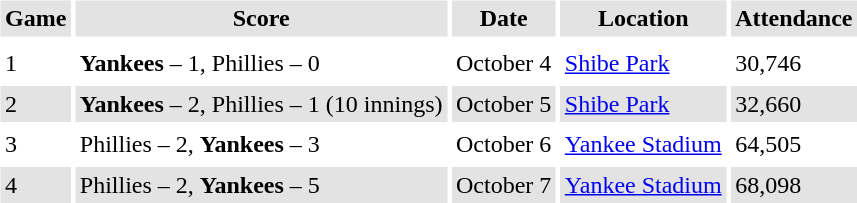<table border="0" cellspacing="3" cellpadding="3">
<tr style="background: #e3e3e3;">
<th>Game</th>
<th>Score</th>
<th>Date</th>
<th>Location</th>
<th>Attendance</th>
</tr>
<tr style="background: #e3e3e3;">
</tr>
<tr>
<td>1</td>
<td><strong>Yankees</strong> – 1, Phillies – 0</td>
<td>October 4</td>
<td><a href='#'>Shibe Park</a></td>
<td>30,746</td>
</tr>
<tr style="background: #e3e3e3;">
<td>2</td>
<td><strong>Yankees</strong> – 2, Phillies – 1 (10 innings)</td>
<td>October 5</td>
<td><a href='#'>Shibe Park</a></td>
<td>32,660</td>
</tr>
<tr>
<td>3</td>
<td>Phillies – 2, <strong>Yankees</strong> – 3</td>
<td>October 6</td>
<td><a href='#'>Yankee Stadium</a></td>
<td>64,505</td>
</tr>
<tr style="background: #e3e3e3;">
<td>4</td>
<td>Phillies – 2, <strong>Yankees</strong> – 5</td>
<td>October 7</td>
<td><a href='#'>Yankee Stadium</a></td>
<td>68,098</td>
</tr>
<tr>
</tr>
</table>
